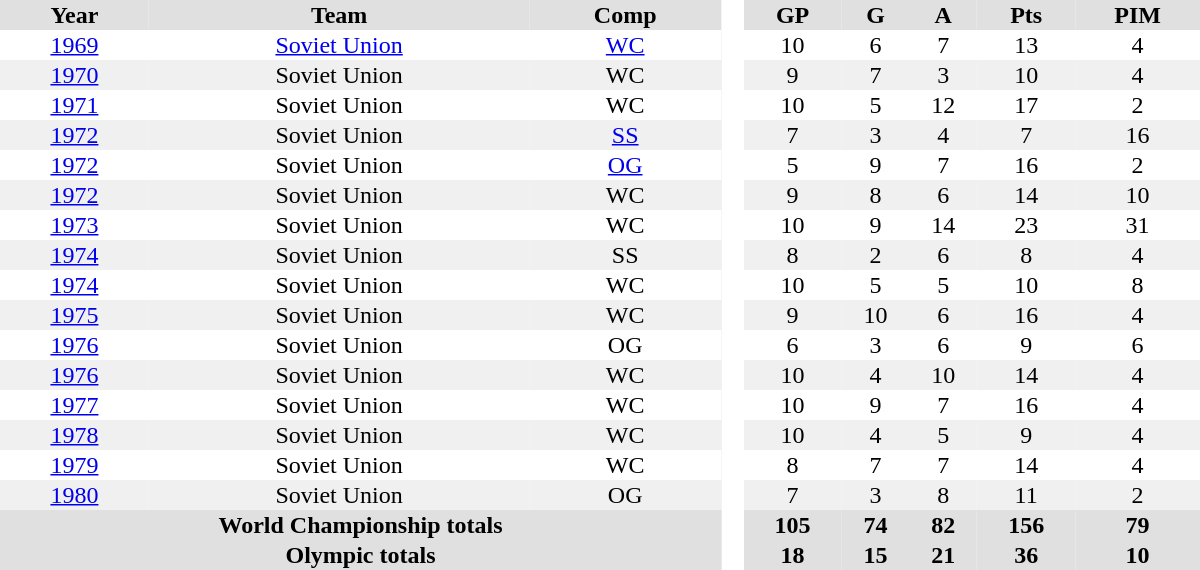<table border="0" cellpadding="1" cellspacing="0" style="text-align:center; width:50em">
<tr bgcolor="#e0e0e0">
<th>Year</th>
<th>Team</th>
<th>Comp</th>
<th rowspan="99" bgcolor="#ffffff"> </th>
<th>GP</th>
<th>G</th>
<th>A</th>
<th>Pts</th>
<th>PIM</th>
</tr>
<tr>
<td><a href='#'>1969</a></td>
<td><a href='#'>Soviet Union</a></td>
<td><a href='#'>WC</a></td>
<td>10</td>
<td>6</td>
<td>7</td>
<td>13</td>
<td>4</td>
</tr>
<tr bgcolor="#f0f0f0">
<td><a href='#'>1970</a></td>
<td>Soviet Union</td>
<td>WC</td>
<td>9</td>
<td>7</td>
<td>3</td>
<td>10</td>
<td>4</td>
</tr>
<tr>
<td><a href='#'>1971</a></td>
<td>Soviet Union</td>
<td>WC</td>
<td>10</td>
<td>5</td>
<td>12</td>
<td>17</td>
<td>2</td>
</tr>
<tr bgcolor="#f0f0f0">
<td><a href='#'>1972</a></td>
<td>Soviet Union</td>
<td><a href='#'>SS</a></td>
<td>7</td>
<td>3</td>
<td>4</td>
<td>7</td>
<td>16</td>
</tr>
<tr>
<td><a href='#'>1972</a></td>
<td>Soviet Union</td>
<td><a href='#'>OG</a></td>
<td>5</td>
<td>9</td>
<td>7</td>
<td>16</td>
<td>2</td>
</tr>
<tr bgcolor="#f0f0f0">
<td><a href='#'>1972</a></td>
<td>Soviet Union</td>
<td>WC</td>
<td>9</td>
<td>8</td>
<td>6</td>
<td>14</td>
<td>10</td>
</tr>
<tr>
<td><a href='#'>1973</a></td>
<td>Soviet Union</td>
<td>WC</td>
<td>10</td>
<td>9</td>
<td>14</td>
<td>23</td>
<td>31</td>
</tr>
<tr bgcolor="#f0f0f0">
<td><a href='#'>1974</a></td>
<td>Soviet Union</td>
<td>SS</td>
<td>8</td>
<td>2</td>
<td>6</td>
<td>8</td>
<td>4</td>
</tr>
<tr>
<td><a href='#'>1974</a></td>
<td>Soviet Union</td>
<td>WC</td>
<td>10</td>
<td>5</td>
<td>5</td>
<td>10</td>
<td>8</td>
</tr>
<tr bgcolor="#f0f0f0">
<td><a href='#'>1975</a></td>
<td>Soviet Union</td>
<td>WC</td>
<td>9</td>
<td>10</td>
<td>6</td>
<td>16</td>
<td>4</td>
</tr>
<tr>
<td><a href='#'>1976</a></td>
<td>Soviet Union</td>
<td>OG</td>
<td>6</td>
<td>3</td>
<td>6</td>
<td>9</td>
<td>6</td>
</tr>
<tr bgcolor="#f0f0f0">
<td><a href='#'>1976</a></td>
<td>Soviet Union</td>
<td>WC</td>
<td>10</td>
<td>4</td>
<td>10</td>
<td>14</td>
<td>4</td>
</tr>
<tr>
<td><a href='#'>1977</a></td>
<td>Soviet Union</td>
<td>WC</td>
<td>10</td>
<td>9</td>
<td>7</td>
<td>16</td>
<td>4</td>
</tr>
<tr bgcolor="#f0f0f0">
<td><a href='#'>1978</a></td>
<td>Soviet Union</td>
<td>WC</td>
<td>10</td>
<td>4</td>
<td>5</td>
<td>9</td>
<td>4</td>
</tr>
<tr>
<td><a href='#'>1979</a></td>
<td>Soviet Union</td>
<td>WC</td>
<td>8</td>
<td>7</td>
<td>7</td>
<td>14</td>
<td>4</td>
</tr>
<tr bgcolor="#f0f0f0">
<td><a href='#'>1980</a></td>
<td>Soviet Union</td>
<td>OG</td>
<td>7</td>
<td>3</td>
<td>8</td>
<td>11</td>
<td>2</td>
</tr>
<tr bgcolor="#e0e0e0">
<th colspan="3">World Championship totals</th>
<th>105</th>
<th>74</th>
<th>82</th>
<th>156</th>
<th>79</th>
</tr>
<tr bgcolor="#e0e0e0">
<th colspan="3">Olympic totals</th>
<th>18</th>
<th>15</th>
<th>21</th>
<th>36</th>
<th>10</th>
</tr>
<tr>
</tr>
</table>
